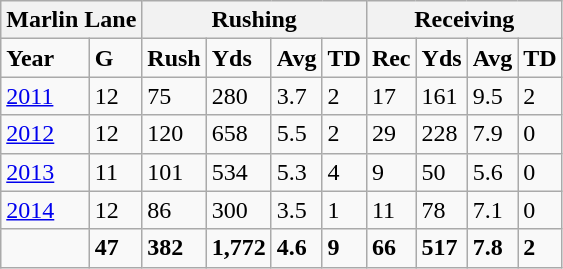<table class="wikitable">
<tr>
<th colspan="2" style="text-align: center;">Marlin Lane</th>
<th colspan="4" style="text-align: center;">Rushing</th>
<th colspan="4" style="text-align: center;">Receiving</th>
</tr>
<tr>
<td><strong>Year</strong></td>
<td><strong>G</strong></td>
<td><strong>Rush</strong></td>
<td><strong>Yds</strong></td>
<td><strong>Avg</strong></td>
<td><strong>TD</strong></td>
<td><strong>Rec</strong></td>
<td><strong>Yds</strong></td>
<td><strong>Avg</strong></td>
<td><strong>TD</strong></td>
</tr>
<tr>
<td><a href='#'>2011</a></td>
<td>12</td>
<td>75</td>
<td>280</td>
<td>3.7</td>
<td>2</td>
<td>17</td>
<td>161</td>
<td>9.5</td>
<td>2</td>
</tr>
<tr>
<td><a href='#'>2012</a></td>
<td>12</td>
<td>120</td>
<td>658</td>
<td>5.5</td>
<td>2</td>
<td>29</td>
<td>228</td>
<td>7.9</td>
<td>0</td>
</tr>
<tr>
<td><a href='#'>2013</a></td>
<td>11</td>
<td>101</td>
<td>534</td>
<td>5.3</td>
<td>4</td>
<td>9</td>
<td>50</td>
<td>5.6</td>
<td>0</td>
</tr>
<tr>
<td><a href='#'>2014</a></td>
<td>12</td>
<td>86</td>
<td>300</td>
<td>3.5</td>
<td>1</td>
<td>11</td>
<td>78</td>
<td>7.1</td>
<td>0</td>
</tr>
<tr>
<td style="font-weight: bold;"></td>
<td style="font-weight: bold;">47</td>
<td style="font-weight: bold;">382</td>
<td style="font-weight: bold;">1,772</td>
<td style="font-weight: bold;">4.6</td>
<td style="font-weight: bold;">9</td>
<td style="font-weight: bold;">66</td>
<td style="font-weight: bold;">517</td>
<td style="font-weight: bold;">7.8</td>
<td style="font-weight: bold;">2</td>
</tr>
</table>
